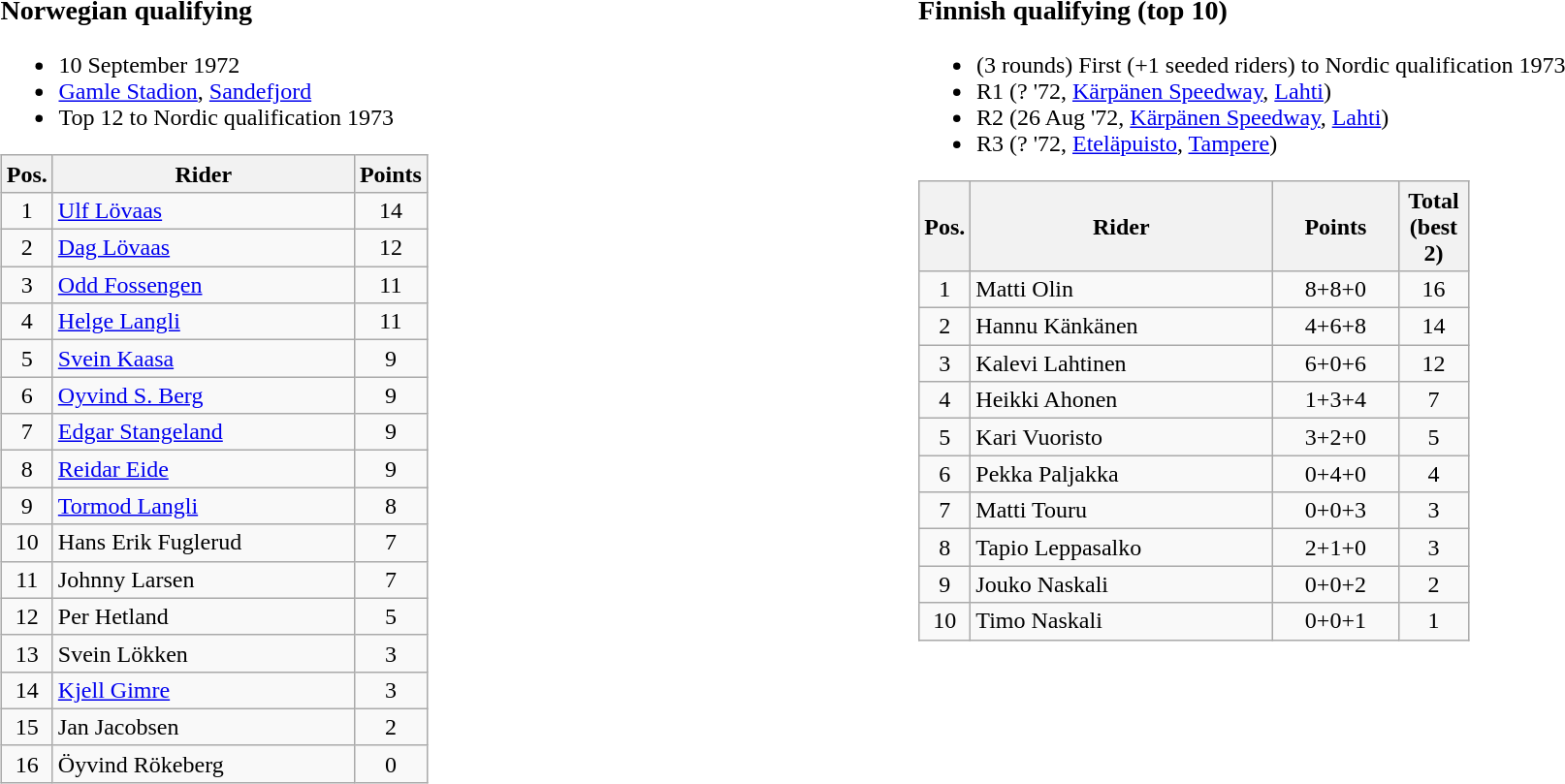<table width=100%>
<tr>
<td width=50% valign=top><br><h3>Norwegian qualifying</h3><ul><li>10 September 1972</li><li> <a href='#'>Gamle Stadion</a>, <a href='#'>Sandefjord</a></li><li>Top 12 to Nordic qualification 1973</li></ul><table class=wikitable>
<tr>
<th width=25px>Pos.</th>
<th width=200px>Rider</th>
<th width=40px>Points</th>
</tr>
<tr align=center >
<td>1</td>
<td align=left><a href='#'>Ulf Lövaas</a></td>
<td>14</td>
</tr>
<tr align=center >
<td>2</td>
<td align=left><a href='#'>Dag Lövaas</a></td>
<td>12</td>
</tr>
<tr align=center >
<td>3</td>
<td align=left><a href='#'>Odd Fossengen</a></td>
<td>11</td>
</tr>
<tr align=center >
<td>4</td>
<td align=left><a href='#'>Helge Langli</a></td>
<td>11</td>
</tr>
<tr align=center >
<td>5</td>
<td align=left><a href='#'>Svein Kaasa</a></td>
<td>9</td>
</tr>
<tr align=center >
<td>6</td>
<td align=left><a href='#'>Oyvind S. Berg</a></td>
<td>9</td>
</tr>
<tr align=center >
<td>7</td>
<td align=left><a href='#'>Edgar Stangeland</a></td>
<td>9</td>
</tr>
<tr align=center >
<td>8</td>
<td align=left><a href='#'>Reidar Eide</a></td>
<td>9</td>
</tr>
<tr align=center >
<td>9</td>
<td align=left><a href='#'>Tormod Langli</a></td>
<td>8</td>
</tr>
<tr align=center >
<td>10</td>
<td align=left>Hans Erik Fuglerud</td>
<td>7</td>
</tr>
<tr align=center >
<td>11</td>
<td align=left>Johnny Larsen</td>
<td>7</td>
</tr>
<tr align=center >
<td>12</td>
<td align=left>Per Hetland</td>
<td>5</td>
</tr>
<tr align=center >
<td>13</td>
<td align=left>Svein Lökken</td>
<td>3</td>
</tr>
<tr align=center>
<td>14</td>
<td align=left><a href='#'>Kjell Gimre</a></td>
<td>3</td>
</tr>
<tr align=center>
<td>15</td>
<td align=left>Jan Jacobsen</td>
<td>2</td>
</tr>
<tr align=center>
<td>16</td>
<td align=left>Öyvind Rökeberg</td>
<td>0</td>
</tr>
</table>
</td>
<td width=50% valign=top><br><h3>Finnish qualifying (top 10)</h3><ul><li> (3 rounds) First (+1 seeded riders) to Nordic qualification 1973</li><li>R1 (? '72, <a href='#'>Kärpänen Speedway</a>, <a href='#'>Lahti</a>)</li><li>R2 (26 Aug '72, <a href='#'>Kärpänen Speedway</a>, <a href='#'>Lahti</a>)</li><li>R3 (? '72, <a href='#'>Eteläpuisto</a>, <a href='#'>Tampere</a>)</li></ul><table class="wikitable" style="text-align:center;">
<tr>
<th width=25px>Pos.</th>
<th width=200px>Rider</th>
<th width=80px>Points</th>
<th width=40px>Total (best 2)</th>
</tr>
<tr>
<td>1</td>
<td align=left>Matti Olin</td>
<td>8+8+0</td>
<td>16</td>
</tr>
<tr>
<td>2</td>
<td align=left>Hannu Känkänen</td>
<td>4+6+8</td>
<td>14</td>
</tr>
<tr>
<td>3</td>
<td align=left>Kalevi Lahtinen</td>
<td>6+0+6</td>
<td>12</td>
</tr>
<tr>
<td>4</td>
<td align=left>Heikki Ahonen</td>
<td>1+3+4</td>
<td>7</td>
</tr>
<tr>
<td>5</td>
<td align=left>Kari Vuoristo</td>
<td>3+2+0</td>
<td>5</td>
</tr>
<tr>
<td>6</td>
<td align=left>Pekka Paljakka</td>
<td>0+4+0</td>
<td>4</td>
</tr>
<tr>
<td>7</td>
<td align=left>Matti Touru</td>
<td>0+0+3</td>
<td>3</td>
</tr>
<tr>
<td>8</td>
<td align=left>Tapio Leppasalko</td>
<td>2+1+0</td>
<td>3</td>
</tr>
<tr>
<td>9</td>
<td align=left>Jouko Naskali</td>
<td>0+0+2</td>
<td>2</td>
</tr>
<tr>
<td>10</td>
<td align=left>Timo Naskali</td>
<td>0+0+1</td>
<td>1</td>
</tr>
</table>
</td>
</tr>
</table>
